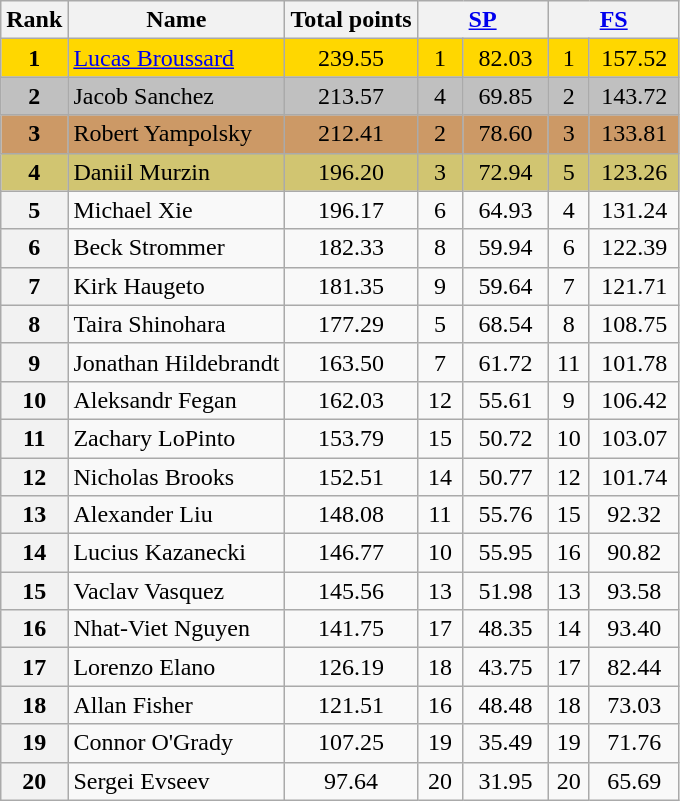<table class="wikitable sortable">
<tr>
<th>Rank</th>
<th>Name</th>
<th>Total points</th>
<th colspan="2" width="80px"><a href='#'>SP</a></th>
<th colspan="2" width="80px"><a href='#'>FS</a></th>
</tr>
<tr bgcolor="gold">
<td align="center"><strong>1</strong></td>
<td><a href='#'>Lucas Broussard</a></td>
<td align="center">239.55</td>
<td align="center">1</td>
<td align="center">82.03</td>
<td align="center">1</td>
<td align="center">157.52</td>
</tr>
<tr bgcolor="silver">
<td align="center"><strong>2</strong></td>
<td>Jacob Sanchez</td>
<td align="center">213.57</td>
<td align="center">4</td>
<td align="center">69.85</td>
<td align="center">2</td>
<td align="center">143.72</td>
</tr>
<tr bgcolor="cc9966">
<td align="center"><strong>3</strong></td>
<td>Robert Yampolsky</td>
<td align="center">212.41</td>
<td align="center">2</td>
<td align="center">78.60</td>
<td align="center">3</td>
<td align="center">133.81</td>
</tr>
<tr bgcolor="#d1c571">
<td align="center"><strong>4</strong></td>
<td>Daniil Murzin</td>
<td align="center">196.20</td>
<td align="center">3</td>
<td align="center">72.94</td>
<td align="center">5</td>
<td align="center">123.26</td>
</tr>
<tr>
<th>5</th>
<td>Michael Xie</td>
<td align="center">196.17</td>
<td align="center">6</td>
<td align="center">64.93</td>
<td align="center">4</td>
<td align="center">131.24</td>
</tr>
<tr>
<th>6</th>
<td>Beck Strommer</td>
<td align="center">182.33</td>
<td align="center">8</td>
<td align="center">59.94</td>
<td align="center">6</td>
<td align="center">122.39</td>
</tr>
<tr>
<th>7</th>
<td>Kirk Haugeto</td>
<td align="center">181.35</td>
<td align="center">9</td>
<td align="center">59.64</td>
<td align="center">7</td>
<td align="center">121.71</td>
</tr>
<tr>
<th>8</th>
<td>Taira Shinohara</td>
<td align="center">177.29</td>
<td align="center">5</td>
<td align="center">68.54</td>
<td align="center">8</td>
<td align="center">108.75</td>
</tr>
<tr>
<th>9</th>
<td>Jonathan Hildebrandt</td>
<td align="center">163.50</td>
<td align="center">7</td>
<td align="center">61.72</td>
<td align="center">11</td>
<td align="center">101.78</td>
</tr>
<tr>
<th>10</th>
<td>Aleksandr Fegan</td>
<td align="center">162.03</td>
<td align="center">12</td>
<td align="center">55.61</td>
<td align="center">9</td>
<td align="center">106.42</td>
</tr>
<tr>
<th>11</th>
<td>Zachary LoPinto</td>
<td align="center">153.79</td>
<td align="center">15</td>
<td align="center">50.72</td>
<td align="center">10</td>
<td align="center">103.07</td>
</tr>
<tr>
<th>12</th>
<td>Nicholas Brooks</td>
<td align="center">152.51</td>
<td align="center">14</td>
<td align="center">50.77</td>
<td align="center">12</td>
<td align="center">101.74</td>
</tr>
<tr>
<th>13</th>
<td>Alexander Liu</td>
<td align="center">148.08</td>
<td align="center">11</td>
<td align="center">55.76</td>
<td align="center">15</td>
<td align="center">92.32</td>
</tr>
<tr>
<th>14</th>
<td>Lucius Kazanecki</td>
<td align="center">146.77</td>
<td align="center">10</td>
<td align="center">55.95</td>
<td align="center">16</td>
<td align="center">90.82</td>
</tr>
<tr>
<th>15</th>
<td>Vaclav Vasquez</td>
<td align="center">145.56</td>
<td align="center">13</td>
<td align="center">51.98</td>
<td align="center">13</td>
<td align="center">93.58</td>
</tr>
<tr>
<th>16</th>
<td>Nhat-Viet Nguyen</td>
<td align="center">141.75</td>
<td align="center">17</td>
<td align="center">48.35</td>
<td align="center">14</td>
<td align="center">93.40</td>
</tr>
<tr>
<th>17</th>
<td>Lorenzo Elano</td>
<td align="center">126.19</td>
<td align="center">18</td>
<td align="center">43.75</td>
<td align="center">17</td>
<td align="center">82.44</td>
</tr>
<tr>
<th>18</th>
<td>Allan Fisher</td>
<td align="center">121.51</td>
<td align="center">16</td>
<td align="center">48.48</td>
<td align="center">18</td>
<td align="center">73.03</td>
</tr>
<tr>
<th>19</th>
<td>Connor O'Grady</td>
<td align="center">107.25</td>
<td align="center">19</td>
<td align="center">35.49</td>
<td align="center">19</td>
<td align="center">71.76</td>
</tr>
<tr>
<th>20</th>
<td>Sergei Evseev</td>
<td align="center">97.64</td>
<td align="center">20</td>
<td align="center">31.95</td>
<td align="center">20</td>
<td align="center">65.69</td>
</tr>
</table>
